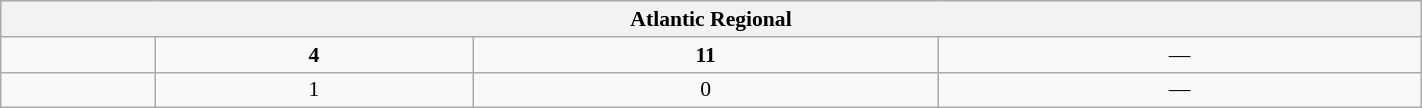<table class="wikitable" style="font-size:90%; width: 75%; text-align: center">
<tr>
<th colspan=5>Atlantic Regional</th>
</tr>
<tr>
<td><strong></strong></td>
<td><strong>4</strong></td>
<td><strong>11</strong></td>
<td>—</td>
</tr>
<tr>
<td></td>
<td>1</td>
<td>0</td>
<td>—</td>
</tr>
</table>
